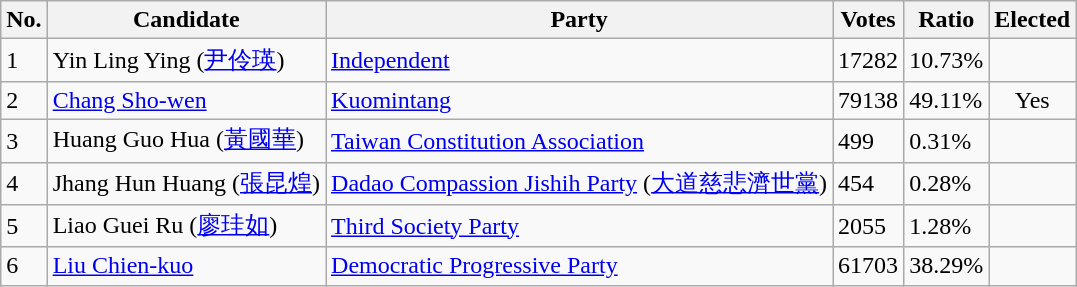<table class=wikitable>
<tr>
<th>No.</th>
<th>Candidate</th>
<th>Party</th>
<th>Votes</th>
<th>Ratio</th>
<th>Elected</th>
</tr>
<tr>
<td>1</td>
<td>Yin Ling Ying  (<a href='#'>尹伶瑛</a>)</td>
<td><a href='#'>Independent</a></td>
<td>17282</td>
<td>10.73%</td>
<td></td>
</tr>
<tr>
<td>2</td>
<td><a href='#'>Chang Sho-wen</a></td>
<td><a href='#'>Kuomintang</a></td>
<td>79138</td>
<td>49.11%</td>
<td style="text-align:center;">Yes</td>
</tr>
<tr>
<td>3</td>
<td>Huang Guo Hua  (<a href='#'>黃國華</a>)</td>
<td><a href='#'>Taiwan Constitution Association</a></td>
<td>499</td>
<td>0.31%</td>
<td></td>
</tr>
<tr>
<td>4</td>
<td>Jhang Hun Huang  (<a href='#'>張昆煌</a>)</td>
<td><a href='#'>Dadao Compassion Jishih Party</a>  (<a href='#'>大道慈悲濟世黨</a>)</td>
<td>454</td>
<td>0.28%</td>
<td></td>
</tr>
<tr>
<td>5</td>
<td>Liao Guei Ru  (<a href='#'>廖珪如</a>)</td>
<td><a href='#'>Third Society Party</a></td>
<td>2055</td>
<td>1.28%</td>
<td></td>
</tr>
<tr>
<td>6</td>
<td><a href='#'>Liu Chien-kuo</a></td>
<td><a href='#'>Democratic Progressive Party</a></td>
<td>61703</td>
<td>38.29%</td>
<td></td>
</tr>
</table>
